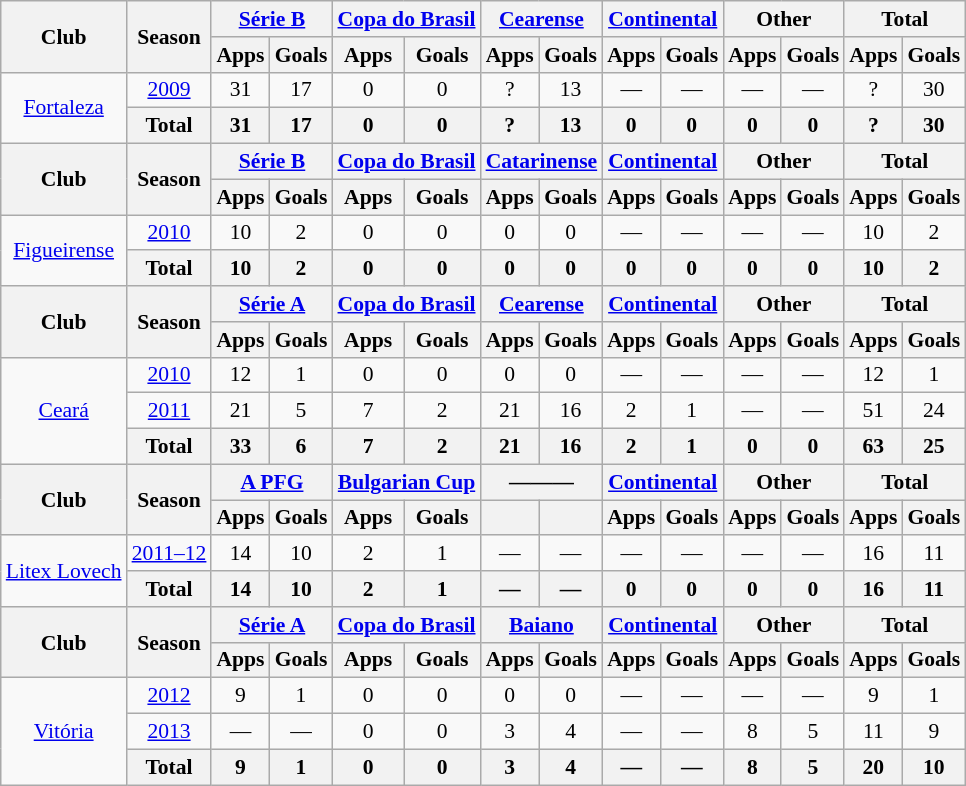<table class="wikitable" style="font-size:90%; text-align: center">
<tr>
<th rowspan=2>Club</th>
<th rowspan=2>Season</th>
<th colspan=2><a href='#'>Série B</a></th>
<th colspan=2><a href='#'>Copa do Brasil</a></th>
<th colspan=2><a href='#'>Cearense</a></th>
<th colspan=2><a href='#'>Continental</a></th>
<th colspan=2>Other</th>
<th colspan=2>Total</th>
</tr>
<tr>
<th>Apps</th>
<th>Goals</th>
<th>Apps</th>
<th>Goals</th>
<th>Apps</th>
<th>Goals</th>
<th>Apps</th>
<th>Goals</th>
<th>Apps</th>
<th>Goals</th>
<th>Apps</th>
<th>Goals</th>
</tr>
<tr>
<td rowspan=2><a href='#'>Fortaleza</a></td>
<td><a href='#'>2009</a></td>
<td>31</td>
<td>17</td>
<td>0</td>
<td>0</td>
<td>?</td>
<td>13</td>
<td>—</td>
<td>—</td>
<td>—</td>
<td>—</td>
<td>?</td>
<td>30</td>
</tr>
<tr>
<th>Total</th>
<th>31</th>
<th>17</th>
<th>0</th>
<th>0</th>
<th>?</th>
<th>13</th>
<th>0</th>
<th>0</th>
<th>0</th>
<th>0</th>
<th>?</th>
<th>30</th>
</tr>
<tr>
<th rowspan=2>Club</th>
<th rowspan=2>Season</th>
<th colspan=2><a href='#'>Série B</a></th>
<th colspan=2><a href='#'>Copa do Brasil</a></th>
<th colspan=2><a href='#'>Catarinense</a></th>
<th colspan=2><a href='#'>Continental</a></th>
<th colspan=2>Other</th>
<th colspan=2>Total</th>
</tr>
<tr>
<th>Apps</th>
<th>Goals</th>
<th>Apps</th>
<th>Goals</th>
<th>Apps</th>
<th>Goals</th>
<th>Apps</th>
<th>Goals</th>
<th>Apps</th>
<th>Goals</th>
<th>Apps</th>
<th>Goals</th>
</tr>
<tr>
<td rowspan=2><a href='#'>Figueirense</a></td>
<td><a href='#'>2010</a></td>
<td>10</td>
<td>2</td>
<td>0</td>
<td>0</td>
<td>0</td>
<td>0</td>
<td>—</td>
<td>—</td>
<td>—</td>
<td>—</td>
<td>10</td>
<td>2</td>
</tr>
<tr>
<th>Total</th>
<th>10</th>
<th>2</th>
<th>0</th>
<th>0</th>
<th>0</th>
<th>0</th>
<th>0</th>
<th>0</th>
<th>0</th>
<th>0</th>
<th>10</th>
<th>2</th>
</tr>
<tr>
<th rowspan=2>Club</th>
<th rowspan=2>Season</th>
<th colspan=2><a href='#'>Série A</a></th>
<th colspan=2><a href='#'>Copa do Brasil</a></th>
<th colspan=2><a href='#'>Cearense</a></th>
<th colspan=2><a href='#'>Continental</a></th>
<th colspan=2>Other</th>
<th colspan=2>Total</th>
</tr>
<tr>
<th>Apps</th>
<th>Goals</th>
<th>Apps</th>
<th>Goals</th>
<th>Apps</th>
<th>Goals</th>
<th>Apps</th>
<th>Goals</th>
<th>Apps</th>
<th>Goals</th>
<th>Apps</th>
<th>Goals</th>
</tr>
<tr>
<td rowspan=3><a href='#'>Ceará</a></td>
<td><a href='#'>2010</a></td>
<td>12</td>
<td>1</td>
<td>0</td>
<td>0</td>
<td>0</td>
<td>0</td>
<td>—</td>
<td>—</td>
<td>—</td>
<td>—</td>
<td>12</td>
<td>1</td>
</tr>
<tr>
<td><a href='#'>2011</a></td>
<td>21</td>
<td>5</td>
<td>7</td>
<td>2</td>
<td>21</td>
<td>16</td>
<td>2</td>
<td>1</td>
<td>—</td>
<td>—</td>
<td>51</td>
<td>24</td>
</tr>
<tr>
<th>Total</th>
<th>33</th>
<th>6</th>
<th>7</th>
<th>2</th>
<th>21</th>
<th>16</th>
<th>2</th>
<th>1</th>
<th>0</th>
<th>0</th>
<th>63</th>
<th>25</th>
</tr>
<tr>
<th rowspan=2>Club</th>
<th rowspan=2>Season</th>
<th colspan=2><a href='#'>A PFG</a></th>
<th colspan=2><a href='#'>Bulgarian Cup</a></th>
<th colspan=2>———</th>
<th colspan=2><a href='#'>Continental</a></th>
<th colspan=2>Other</th>
<th colspan=2>Total</th>
</tr>
<tr>
<th>Apps</th>
<th>Goals</th>
<th>Apps</th>
<th>Goals</th>
<th></th>
<th></th>
<th>Apps</th>
<th>Goals</th>
<th>Apps</th>
<th>Goals</th>
<th>Apps</th>
<th>Goals</th>
</tr>
<tr>
<td rowspan=2><a href='#'>Litex Lovech</a></td>
<td><a href='#'>2011–12</a></td>
<td>14</td>
<td>10</td>
<td>2</td>
<td>1</td>
<td>—</td>
<td>—</td>
<td>—</td>
<td>—</td>
<td>—</td>
<td>—</td>
<td>16</td>
<td>11</td>
</tr>
<tr>
<th>Total</th>
<th>14</th>
<th>10</th>
<th>2</th>
<th>1</th>
<th>—</th>
<th>—</th>
<th>0</th>
<th>0</th>
<th>0</th>
<th>0</th>
<th>16</th>
<th>11</th>
</tr>
<tr>
<th rowspan=2>Club</th>
<th rowspan=2>Season</th>
<th colspan=2><a href='#'>Série A</a></th>
<th colspan=2><a href='#'>Copa do Brasil</a></th>
<th colspan=2><a href='#'>Baiano</a></th>
<th colspan=2><a href='#'>Continental</a></th>
<th colspan=2>Other</th>
<th colspan=2>Total</th>
</tr>
<tr>
<th>Apps</th>
<th>Goals</th>
<th>Apps</th>
<th>Goals</th>
<th>Apps</th>
<th>Goals</th>
<th>Apps</th>
<th>Goals</th>
<th>Apps</th>
<th>Goals</th>
<th>Apps</th>
<th>Goals</th>
</tr>
<tr>
<td rowspan=3><a href='#'>Vitória</a></td>
<td><a href='#'>2012</a></td>
<td>9</td>
<td>1</td>
<td>0</td>
<td>0</td>
<td>0</td>
<td>0</td>
<td>—</td>
<td>—</td>
<td>—</td>
<td>—</td>
<td>9</td>
<td>1</td>
</tr>
<tr>
<td><a href='#'>2013</a></td>
<td>—</td>
<td>—</td>
<td>0</td>
<td>0</td>
<td>3</td>
<td>4</td>
<td>—</td>
<td>—</td>
<td>8</td>
<td>5</td>
<td>11</td>
<td>9</td>
</tr>
<tr>
<th>Total</th>
<th>9</th>
<th>1</th>
<th>0</th>
<th>0</th>
<th>3</th>
<th>4</th>
<th>—</th>
<th>—</th>
<th>8</th>
<th>5</th>
<th>20</th>
<th>10</th>
</tr>
</table>
